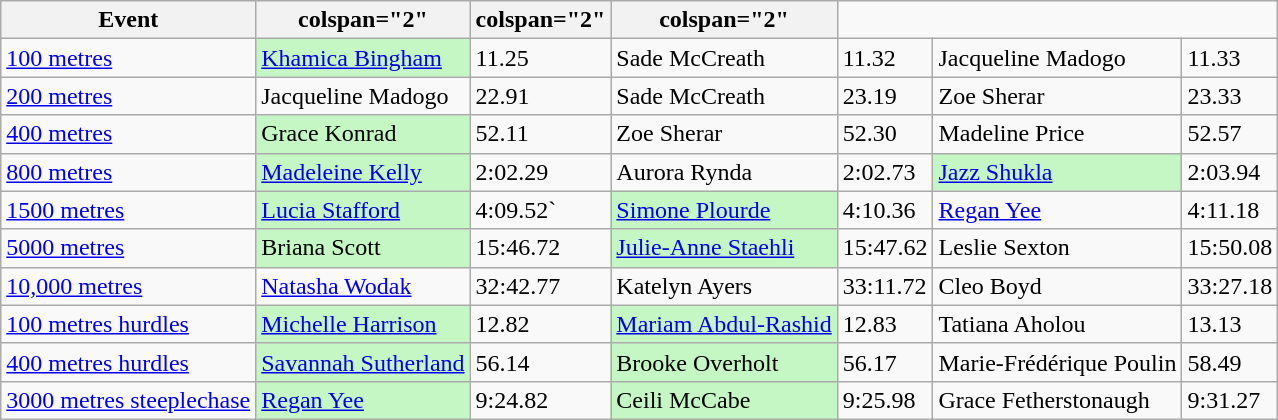<table class="wikitable">
<tr>
<th>Event</th>
<th>colspan="2" </th>
<th>colspan="2" </th>
<th>colspan="2" </th>
</tr>
<tr>
<td><a href='#'>100 metres</a></td>
<td bgcolor=#C4F7C4><a href='#'>Khamica Bingham</a></td>
<td>11.25</td>
<td>Sade McCreath</td>
<td>11.32</td>
<td>Jacqueline Madogo</td>
<td>11.33</td>
</tr>
<tr>
<td><a href='#'>200 metres</a></td>
<td>Jacqueline Madogo</td>
<td>22.91</td>
<td>Sade McCreath</td>
<td>23.19</td>
<td>Zoe Sherar</td>
<td>23.33</td>
</tr>
<tr>
<td><a href='#'>400 metres</a></td>
<td bgcolor=#C4F7C4>Grace Konrad</td>
<td>52.11</td>
<td>Zoe Sherar</td>
<td>52.30</td>
<td>Madeline Price</td>
<td>52.57</td>
</tr>
<tr>
<td><a href='#'>800 metres</a></td>
<td bgcolor=#C4F7C4><a href='#'>Madeleine Kelly</a></td>
<td>2:02.29</td>
<td>Aurora Rynda</td>
<td>2:02.73</td>
<td bgcolor=#C4F7C4><a href='#'>Jazz Shukla</a></td>
<td>2:03.94</td>
</tr>
<tr>
<td><a href='#'>1500 metres</a></td>
<td bgcolor=#C4F7C4><a href='#'>Lucia Stafford</a></td>
<td>4:09.52`</td>
<td bgcolor=#C4F7C4><a href='#'>Simone Plourde</a></td>
<td>4:10.36</td>
<td><a href='#'>Regan Yee</a></td>
<td>4:11.18</td>
</tr>
<tr>
<td><a href='#'>5000 metres</a></td>
<td bgcolor=#C4F7C4>Briana Scott</td>
<td>15:46.72</td>
<td bgcolor=#C4F7C4><a href='#'>Julie-Anne Staehli</a></td>
<td>15:47.62</td>
<td>Leslie Sexton</td>
<td>15:50.08</td>
</tr>
<tr>
<td><a href='#'>10,000 metres</a></td>
<td><a href='#'>Natasha Wodak</a></td>
<td>32:42.77</td>
<td>Katelyn Ayers</td>
<td>33:11.72</td>
<td>Cleo Boyd</td>
<td>33:27.18</td>
</tr>
<tr>
<td><a href='#'>100 metres hurdles</a></td>
<td bgcolor=#C4F7C4><a href='#'>Michelle Harrison</a></td>
<td>12.82</td>
<td bgcolor=#C4F7C4><a href='#'>Mariam Abdul-Rashid</a></td>
<td>12.83</td>
<td>Tatiana Aholou</td>
<td>13.13</td>
</tr>
<tr>
<td><a href='#'>400 metres hurdles</a></td>
<td bgcolor=#C4F7C4><a href='#'>Savannah Sutherland</a></td>
<td>56.14</td>
<td bgcolor=#C4F7C4>Brooke Overholt</td>
<td>56.17</td>
<td>Marie-Frédérique Poulin</td>
<td>58.49</td>
</tr>
<tr>
<td><a href='#'>3000 metres steeplechase</a></td>
<td bgcolor=#C4F7C4><a href='#'>Regan Yee</a></td>
<td>9:24.82</td>
<td bgcolor=#C4F7C4>Ceili McCabe</td>
<td>9:25.98</td>
<td>Grace Fetherstonaugh</td>
<td>9:31.27</td>
</tr>
</table>
